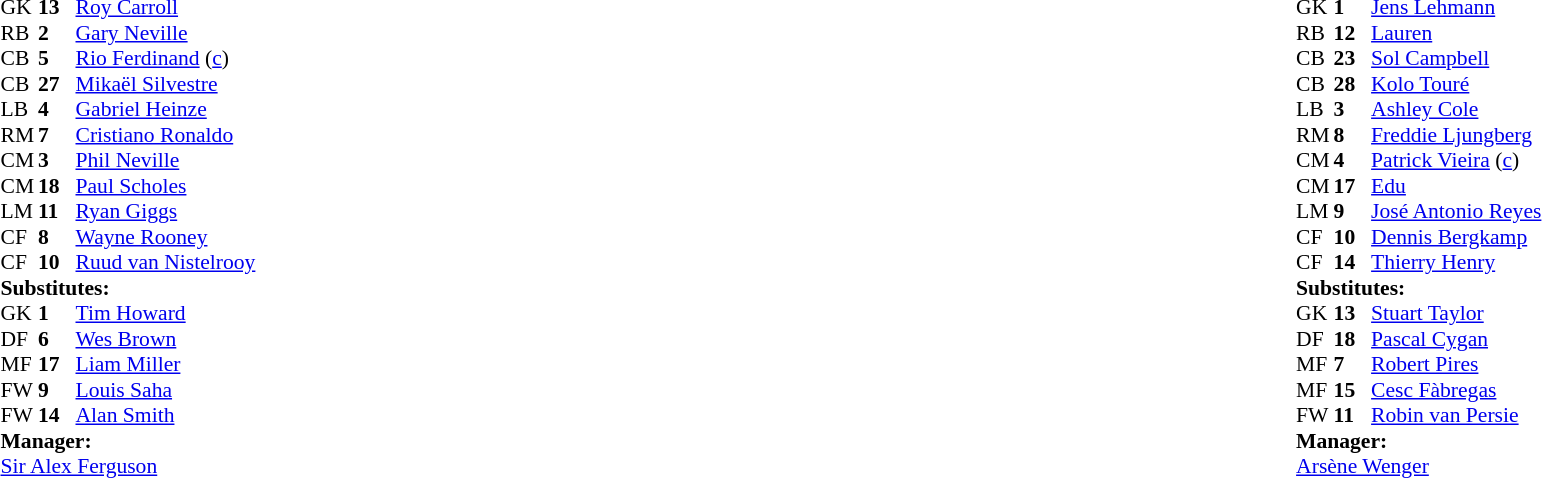<table width="100%">
<tr>
<td valign="top" width="50%"><br><table style="font-size: 90%" cellspacing="0" cellpadding="0">
<tr>
<th width="25"></th>
<th width="25"></th>
</tr>
<tr>
<td>GK</td>
<td><strong>13</strong></td>
<td> <a href='#'>Roy Carroll</a></td>
</tr>
<tr>
<td>RB</td>
<td><strong>2</strong></td>
<td> <a href='#'>Gary Neville</a></td>
<td></td>
</tr>
<tr>
<td>CB</td>
<td><strong>5</strong></td>
<td> <a href='#'>Rio Ferdinand</a> (<a href='#'>c</a>)</td>
</tr>
<tr>
<td>CB</td>
<td><strong>27</strong></td>
<td> <a href='#'>Mikaël Silvestre</a></td>
</tr>
<tr>
<td>LB</td>
<td><strong>4</strong></td>
<td> <a href='#'>Gabriel Heinze</a></td>
</tr>
<tr>
<td>RM</td>
<td><strong>7</strong></td>
<td> <a href='#'>Cristiano Ronaldo</a></td>
<td></td>
<td></td>
</tr>
<tr>
<td>CM</td>
<td><strong>3</strong></td>
<td> <a href='#'>Phil Neville</a></td>
<td></td>
</tr>
<tr>
<td>CM</td>
<td><strong>18</strong></td>
<td> <a href='#'>Paul Scholes</a></td>
</tr>
<tr>
<td>LM</td>
<td><strong>11</strong></td>
<td> <a href='#'>Ryan Giggs</a></td>
</tr>
<tr>
<td>CF</td>
<td><strong>8</strong></td>
<td> <a href='#'>Wayne Rooney</a></td>
</tr>
<tr>
<td>CF</td>
<td><strong>10</strong></td>
<td> <a href='#'>Ruud van Nistelrooy</a></td>
<td></td>
<td></td>
</tr>
<tr>
<td colspan="4"><strong>Substitutes:</strong></td>
</tr>
<tr>
<td>GK</td>
<td><strong>1</strong></td>
<td> <a href='#'>Tim Howard</a></td>
</tr>
<tr>
<td>DF</td>
<td><strong>6</strong></td>
<td> <a href='#'>Wes Brown</a></td>
</tr>
<tr>
<td>MF</td>
<td><strong>17</strong></td>
<td> <a href='#'>Liam Miller</a></td>
</tr>
<tr>
<td>FW</td>
<td><strong>9</strong></td>
<td> <a href='#'>Louis Saha</a></td>
<td></td>
<td></td>
</tr>
<tr>
<td>FW</td>
<td><strong>14</strong></td>
<td> <a href='#'>Alan Smith</a></td>
<td></td>
<td></td>
</tr>
<tr>
<td colspan="4"><strong>Manager:</strong></td>
</tr>
<tr>
<td colspan="4"> <a href='#'>Sir Alex Ferguson</a></td>
</tr>
</table>
</td>
<td valign="top"></td>
<td valign="top" width="50%"><br><table style="font-size: 90%" cellspacing="0" cellpadding="0" align=center>
<tr>
<th width="25"></th>
<th width="25"></th>
</tr>
<tr>
<td>GK</td>
<td><strong>1</strong></td>
<td> <a href='#'>Jens Lehmann</a></td>
</tr>
<tr>
<td>RB</td>
<td><strong>12</strong></td>
<td> <a href='#'>Lauren</a></td>
</tr>
<tr>
<td>CB</td>
<td><strong>23</strong></td>
<td> <a href='#'>Sol Campbell</a></td>
</tr>
<tr>
<td>CB</td>
<td><strong>28</strong></td>
<td> <a href='#'>Kolo Touré</a></td>
</tr>
<tr>
<td>LB</td>
<td><strong>3</strong></td>
<td> <a href='#'>Ashley Cole</a></td>
<td></td>
</tr>
<tr>
<td>RM</td>
<td><strong>8</strong></td>
<td> <a href='#'>Freddie Ljungberg</a></td>
</tr>
<tr>
<td>CM</td>
<td><strong>4</strong></td>
<td> <a href='#'>Patrick Vieira</a> (<a href='#'>c</a>)</td>
<td></td>
</tr>
<tr>
<td>CM</td>
<td><strong>17</strong></td>
<td> <a href='#'>Edu</a></td>
<td></td>
</tr>
<tr>
<td>LM</td>
<td><strong>9</strong></td>
<td> <a href='#'>José Antonio Reyes</a></td>
<td></td>
<td></td>
</tr>
<tr>
<td>CF</td>
<td><strong>10</strong></td>
<td> <a href='#'>Dennis Bergkamp</a></td>
</tr>
<tr>
<td>CF</td>
<td><strong>14</strong></td>
<td> <a href='#'>Thierry Henry</a></td>
</tr>
<tr>
<td colspan="4"><strong>Substitutes:</strong></td>
</tr>
<tr>
<td>GK</td>
<td><strong>13</strong></td>
<td> <a href='#'>Stuart Taylor</a></td>
</tr>
<tr>
<td>DF</td>
<td><strong>18</strong></td>
<td> <a href='#'>Pascal Cygan</a></td>
</tr>
<tr>
<td>MF</td>
<td><strong>7</strong></td>
<td> <a href='#'>Robert Pires</a></td>
<td></td>
<td></td>
</tr>
<tr>
<td>MF</td>
<td><strong>15</strong></td>
<td> <a href='#'>Cesc Fàbregas</a></td>
</tr>
<tr>
<td>FW</td>
<td><strong>11</strong></td>
<td> <a href='#'>Robin van Persie</a></td>
</tr>
<tr>
<td colspan="4"><strong>Manager:</strong></td>
</tr>
<tr>
<td colspan="4"> <a href='#'>Arsène Wenger</a></td>
</tr>
</table>
</td>
</tr>
</table>
